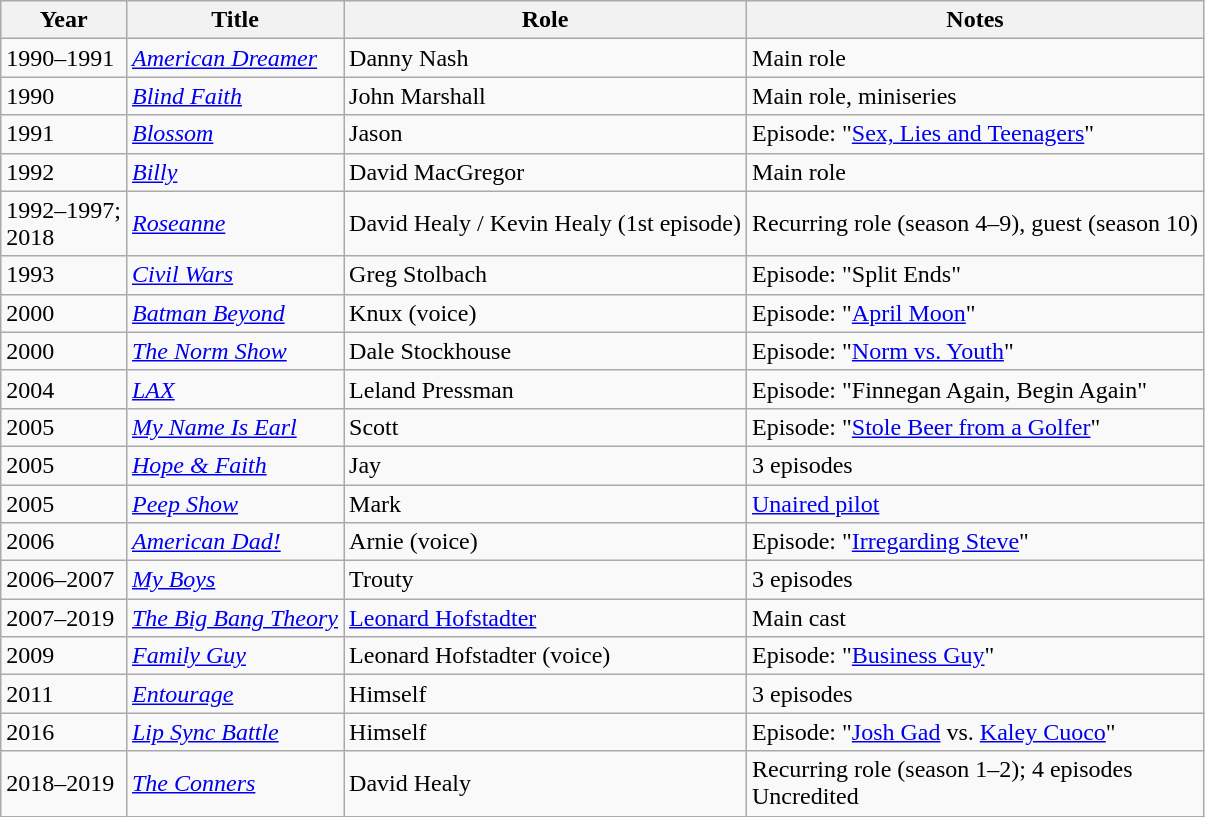<table class="wikitable sortable">
<tr>
<th>Year</th>
<th>Title</th>
<th>Role</th>
<th>Notes</th>
</tr>
<tr>
<td>1990–1991</td>
<td><em><a href='#'>American Dreamer</a></em></td>
<td>Danny Nash</td>
<td>Main role</td>
</tr>
<tr>
<td>1990</td>
<td><em><a href='#'>Blind Faith</a></em></td>
<td>John Marshall</td>
<td>Main role, miniseries</td>
</tr>
<tr>
<td>1991</td>
<td><em><a href='#'>Blossom</a></em></td>
<td>Jason</td>
<td>Episode: "<a href='#'>Sex, Lies and Teenagers</a>"</td>
</tr>
<tr>
<td>1992</td>
<td><em><a href='#'>Billy</a></em></td>
<td>David MacGregor</td>
<td>Main role</td>
</tr>
<tr>
<td>1992–1997; <br> 2018</td>
<td><em><a href='#'>Roseanne</a></em></td>
<td>David Healy / Kevin Healy (1st episode)</td>
<td>Recurring role (season 4–9), guest (season 10)</td>
</tr>
<tr>
<td>1993</td>
<td><em><a href='#'>Civil Wars</a></em></td>
<td>Greg Stolbach</td>
<td>Episode: "Split Ends"</td>
</tr>
<tr>
<td>2000</td>
<td><em><a href='#'>Batman Beyond</a></em></td>
<td>Knux (voice)</td>
<td>Episode: "<a href='#'>April Moon</a>"</td>
</tr>
<tr>
<td>2000</td>
<td><em><a href='#'>The Norm Show</a></em></td>
<td>Dale Stockhouse</td>
<td>Episode: "<a href='#'>Norm vs. Youth</a>"</td>
</tr>
<tr>
<td>2004</td>
<td><em><a href='#'>LAX</a></em></td>
<td>Leland Pressman</td>
<td>Episode: "Finnegan Again, Begin Again"</td>
</tr>
<tr>
<td>2005</td>
<td><em><a href='#'>My Name Is Earl</a></em></td>
<td>Scott</td>
<td>Episode: "<a href='#'>Stole Beer from a Golfer</a>"</td>
</tr>
<tr>
<td>2005</td>
<td><em><a href='#'>Hope & Faith</a></em></td>
<td>Jay</td>
<td>3 episodes</td>
</tr>
<tr>
<td>2005</td>
<td><em><a href='#'>Peep Show</a></em></td>
<td>Mark</td>
<td><a href='#'>Unaired pilot</a></td>
</tr>
<tr>
<td>2006</td>
<td><em><a href='#'>American Dad!</a></em></td>
<td>Arnie (voice)</td>
<td>Episode: "<a href='#'>Irregarding Steve</a>"</td>
</tr>
<tr>
<td>2006–2007</td>
<td><em><a href='#'>My Boys</a></em></td>
<td>Trouty</td>
<td>3 episodes</td>
</tr>
<tr>
<td>2007–2019</td>
<td><em><a href='#'>The Big Bang Theory</a></em></td>
<td><a href='#'>Leonard Hofstadter</a></td>
<td>Main cast</td>
</tr>
<tr>
<td>2009</td>
<td><em><a href='#'>Family Guy</a></em></td>
<td>Leonard Hofstadter (voice)</td>
<td>Episode: "<a href='#'>Business Guy</a>"</td>
</tr>
<tr>
<td>2011</td>
<td><em><a href='#'>Entourage</a></em></td>
<td>Himself</td>
<td>3 episodes</td>
</tr>
<tr>
<td>2016</td>
<td><em><a href='#'>Lip Sync Battle</a></em></td>
<td>Himself</td>
<td>Episode: "<a href='#'>Josh Gad</a> vs. <a href='#'>Kaley Cuoco</a>"</td>
</tr>
<tr>
<td>2018–2019</td>
<td><em><a href='#'>The Conners</a></em></td>
<td>David Healy</td>
<td>Recurring role (season 1–2); 4 episodes<br>Uncredited</td>
</tr>
</table>
